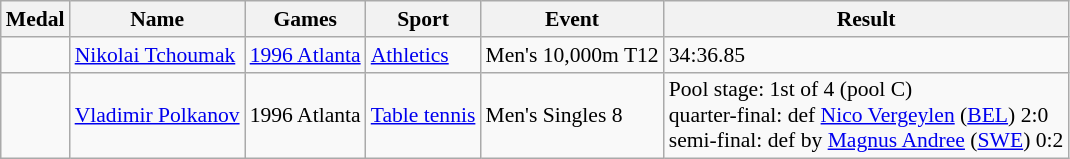<table class="wikitable sortable" style="font-size:90%">
<tr>
<th>Medal</th>
<th>Name</th>
<th>Games</th>
<th>Sport</th>
<th>Event</th>
<th>Result</th>
</tr>
<tr>
<td></td>
<td><a href='#'>Nikolai Tchoumak</a></td>
<td><a href='#'>1996 Atlanta</a></td>
<td><a href='#'>Athletics</a></td>
<td>Men's 10,000m T12</td>
<td>34:36.85</td>
</tr>
<tr>
<td></td>
<td><a href='#'>Vladimir Polkanov</a></td>
<td>1996 Atlanta</td>
<td><a href='#'>Table tennis</a></td>
<td>Men's Singles 8</td>
<td>Pool stage: 1st of 4 (pool C)<br>quarter-final: def <a href='#'>Nico Vergeylen</a> (<a href='#'>BEL</a>) 2:0<br>semi-final: def by <a href='#'>Magnus Andree</a> (<a href='#'>SWE</a>) 0:2</td>
</tr>
</table>
